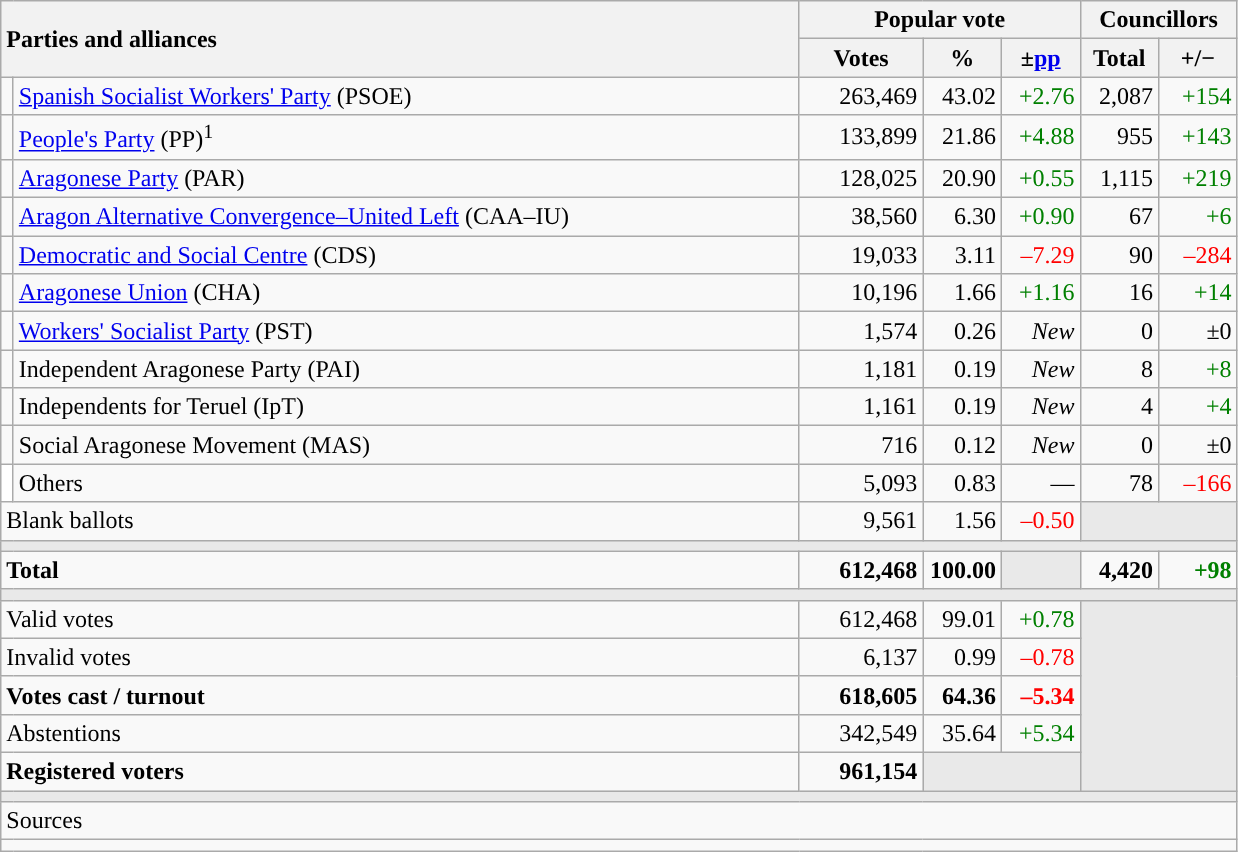<table class="wikitable" style="text-align:right;">
<tr>
<th style="text-align:left;" rowspan="2" colspan="2" width="525">Parties and alliances</th>
<th colspan="3">Popular vote</th>
<th colspan="2">Councillors</th>
</tr>
<tr>
<th width="75">Votes</th>
<th width="45">%</th>
<th width="45">±<a href='#'>pp</a></th>
<th width="45">Total</th>
<th width="45">+/−</th>
</tr>
<tr>
<td width="1" style="color:inherit;background:"></td>
<td align="left"><a href='#'>Spanish Socialist Workers' Party</a> (PSOE)</td>
<td>263,469</td>
<td>43.02</td>
<td style="color:green;">+2.76</td>
<td>2,087</td>
<td style="color:green;">+154</td>
</tr>
<tr>
<td style="color:inherit;background:"></td>
<td align="left"><a href='#'>People's Party</a> (PP)<sup>1</sup></td>
<td>133,899</td>
<td>21.86</td>
<td style="color:green;">+4.88</td>
<td>955</td>
<td style="color:green;">+143</td>
</tr>
<tr>
<td style="color:inherit;background:"></td>
<td align="left"><a href='#'>Aragonese Party</a> (PAR)</td>
<td>128,025</td>
<td>20.90</td>
<td style="color:green;">+0.55</td>
<td>1,115</td>
<td style="color:green;">+219</td>
</tr>
<tr>
<td style="color:inherit;background:"></td>
<td align="left"><a href='#'>Aragon Alternative Convergence–United Left</a> (CAA–IU)</td>
<td>38,560</td>
<td>6.30</td>
<td style="color:green;">+0.90</td>
<td>67</td>
<td style="color:green;">+6</td>
</tr>
<tr>
<td style="color:inherit;background:"></td>
<td align="left"><a href='#'>Democratic and Social Centre</a> (CDS)</td>
<td>19,033</td>
<td>3.11</td>
<td style="color:red;">–7.29</td>
<td>90</td>
<td style="color:red;">–284</td>
</tr>
<tr>
<td style="color:inherit;background:"></td>
<td align="left"><a href='#'>Aragonese Union</a> (CHA)</td>
<td>10,196</td>
<td>1.66</td>
<td style="color:green;">+1.16</td>
<td>16</td>
<td style="color:green;">+14</td>
</tr>
<tr>
<td style="color:inherit;background:"></td>
<td align="left"><a href='#'>Workers' Socialist Party</a> (PST)</td>
<td>1,574</td>
<td>0.26</td>
<td><em>New</em></td>
<td>0</td>
<td>±0</td>
</tr>
<tr>
<td style="color:inherit;background:"></td>
<td align="left">Independent Aragonese Party (PAI)</td>
<td>1,181</td>
<td>0.19</td>
<td><em>New</em></td>
<td>8</td>
<td style="color:green;">+8</td>
</tr>
<tr>
<td style="color:inherit;background:"></td>
<td align="left">Independents for Teruel (IpT)</td>
<td>1,161</td>
<td>0.19</td>
<td><em>New</em></td>
<td>4</td>
<td style="color:green;">+4</td>
</tr>
<tr>
<td style="color:inherit;background:"></td>
<td align="left">Social Aragonese Movement (MAS)</td>
<td>716</td>
<td>0.12</td>
<td><em>New</em></td>
<td>0</td>
<td>±0</td>
</tr>
<tr>
<td bgcolor="white"></td>
<td align="left">Others</td>
<td>5,093</td>
<td>0.83</td>
<td>—</td>
<td>78</td>
<td style="color:red;">–166</td>
</tr>
<tr>
<td align="left" colspan="2">Blank ballots</td>
<td>9,561</td>
<td>1.56</td>
<td style="color:red;">–0.50</td>
<td bgcolor="#E9E9E9" colspan="2"></td>
</tr>
<tr>
<td colspan="7" bgcolor="#E9E9E9"></td>
</tr>
<tr style="font-weight:bold;">
<td align="left" colspan="2">Total</td>
<td>612,468</td>
<td>100.00</td>
<td bgcolor="#E9E9E9"></td>
<td>4,420</td>
<td style="color:green;">+98</td>
</tr>
<tr>
<td colspan="7" bgcolor="#E9E9E9"></td>
</tr>
<tr>
<td align="left" colspan="2">Valid votes</td>
<td>612,468</td>
<td>99.01</td>
<td style="color:green;">+0.78</td>
<td bgcolor="#E9E9E9" colspan="2" rowspan="5"></td>
</tr>
<tr>
<td align="left" colspan="2">Invalid votes</td>
<td>6,137</td>
<td>0.99</td>
<td style="color:red;">–0.78</td>
</tr>
<tr style="font-weight:bold;">
<td align="left" colspan="2">Votes cast / turnout</td>
<td>618,605</td>
<td>64.36</td>
<td style="color:red;">–5.34</td>
</tr>
<tr>
<td align="left" colspan="2">Abstentions</td>
<td>342,549</td>
<td>35.64</td>
<td style="color:green;">+5.34</td>
</tr>
<tr style="font-weight:bold;">
<td align="left" colspan="2">Registered voters</td>
<td>961,154</td>
<td bgcolor="#E9E9E9" colspan="2"></td>
</tr>
<tr>
<td colspan="7" bgcolor="#E9E9E9"></td>
</tr>
<tr>
<td align="left" colspan="7">Sources</td>
</tr>
<tr>
<td colspan="7" style="text-align:left; max-width:790px;"></td>
</tr>
</table>
